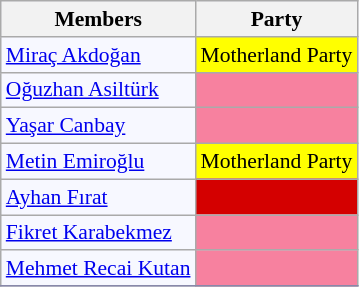<table class=wikitable style="border:1px solid #8888aa; background-color:#f7f8ff; padding:0px; font-size:90%;">
<tr>
<th>Members</th>
<th>Party</th>
</tr>
<tr>
<td><a href='#'>Miraç Akdoğan</a></td>
<td style="background: #ffff00">Motherland Party</td>
</tr>
<tr>
<td><a href='#'>Oğuzhan Asiltürk</a></td>
<td style="background: #F7819F"></td>
</tr>
<tr>
<td><a href='#'>Yaşar Canbay</a></td>
<td style="background: #F7819F"></td>
</tr>
<tr>
<td><a href='#'>Metin Emiroğlu</a></td>
<td style="background: #ffff00">Motherland Party</td>
</tr>
<tr>
<td><a href='#'>Ayhan Fırat</a></td>
<td style="background: #d40000"></td>
</tr>
<tr>
<td><a href='#'>Fikret Karabekmez</a></td>
<td style="background: #F7819F"></td>
</tr>
<tr>
<td><a href='#'>Mehmet Recai Kutan</a></td>
<td style="background: #F7819F"></td>
</tr>
<tr>
</tr>
</table>
